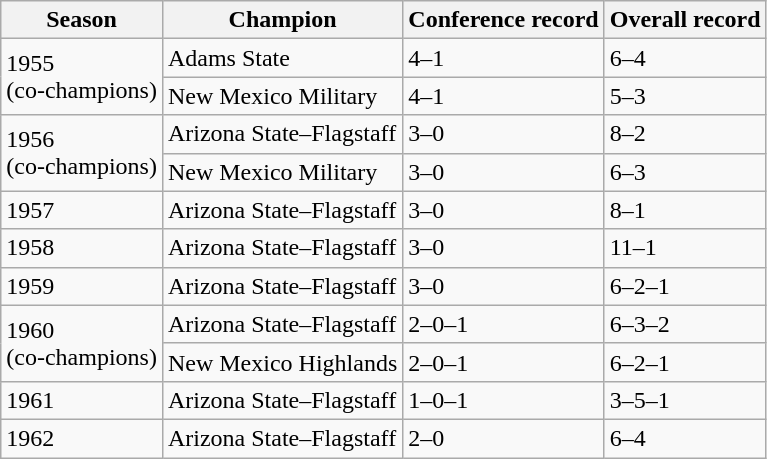<table class="wikitable" style="white-space:nowrap;">
<tr>
<th>Season</th>
<th>Champion</th>
<th>Conference record</th>
<th>Overall record</th>
</tr>
<tr>
<td rowspan=2>1955<br>(co-champions)</td>
<td>Adams State</td>
<td>4–1</td>
<td>6–4</td>
</tr>
<tr>
<td>New Mexico Military</td>
<td>4–1</td>
<td>5–3</td>
</tr>
<tr>
<td rowspan=2>1956<br>(co-champions)</td>
<td>Arizona State–Flagstaff</td>
<td>3–0</td>
<td>8–2</td>
</tr>
<tr>
<td>New Mexico Military</td>
<td>3–0</td>
<td>6–3</td>
</tr>
<tr>
<td>1957</td>
<td>Arizona State–Flagstaff</td>
<td>3–0</td>
<td>8–1</td>
</tr>
<tr>
<td>1958</td>
<td>Arizona State–Flagstaff</td>
<td>3–0</td>
<td>11–1</td>
</tr>
<tr>
<td>1959</td>
<td>Arizona State–Flagstaff</td>
<td>3–0</td>
<td>6–2–1</td>
</tr>
<tr>
<td rowspan=2>1960<br>(co-champions)</td>
<td>Arizona State–Flagstaff</td>
<td>2–0–1</td>
<td>6–3–2</td>
</tr>
<tr>
<td>New Mexico Highlands</td>
<td>2–0–1</td>
<td>6–2–1</td>
</tr>
<tr>
<td>1961</td>
<td>Arizona State–Flagstaff</td>
<td>1–0–1</td>
<td>3–5–1</td>
</tr>
<tr>
<td>1962</td>
<td>Arizona State–Flagstaff</td>
<td>2–0</td>
<td>6–4</td>
</tr>
</table>
